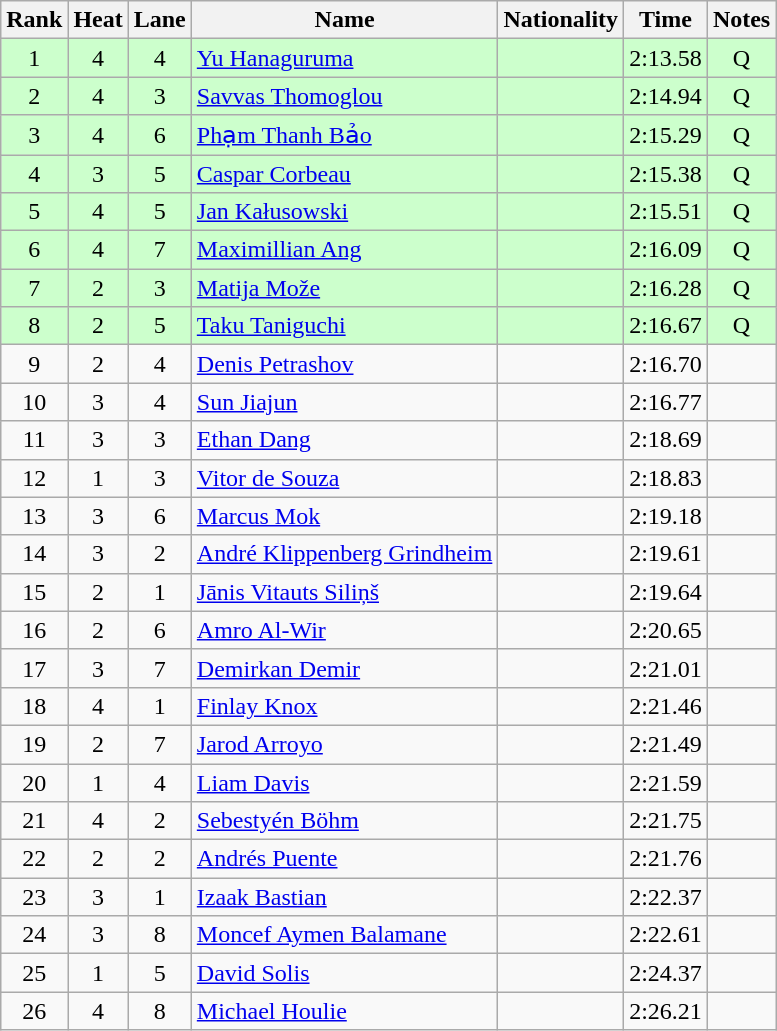<table class="wikitable sortable" style="text-align:center">
<tr>
<th>Rank</th>
<th>Heat</th>
<th>Lane</th>
<th>Name</th>
<th>Nationality</th>
<th>Time</th>
<th>Notes</th>
</tr>
<tr bgcolor=ccffcc>
<td>1</td>
<td>4</td>
<td>4</td>
<td align="left"><a href='#'>Yu Hanaguruma</a></td>
<td align=left></td>
<td>2:13.58</td>
<td>Q</td>
</tr>
<tr bgcolor=ccffcc>
<td>2</td>
<td>4</td>
<td>3</td>
<td align="left"><a href='#'>Savvas Thomoglou</a></td>
<td align=left></td>
<td>2:14.94</td>
<td>Q</td>
</tr>
<tr bgcolor=ccffcc>
<td>3</td>
<td>4</td>
<td>6</td>
<td align="left"><a href='#'>Phạm Thanh Bảo</a></td>
<td align=left></td>
<td>2:15.29</td>
<td>Q</td>
</tr>
<tr bgcolor=ccffcc>
<td>4</td>
<td>3</td>
<td>5</td>
<td align="left"><a href='#'>Caspar Corbeau</a></td>
<td align=left></td>
<td>2:15.38</td>
<td>Q</td>
</tr>
<tr bgcolor=ccffcc>
<td>5</td>
<td>4</td>
<td>5</td>
<td align="left"><a href='#'>Jan Kałusowski</a></td>
<td align=left></td>
<td>2:15.51</td>
<td>Q</td>
</tr>
<tr bgcolor=ccffcc>
<td>6</td>
<td>4</td>
<td>7</td>
<td align="left"><a href='#'>Maximillian Ang</a></td>
<td align=left></td>
<td>2:16.09</td>
<td>Q</td>
</tr>
<tr bgcolor=ccffcc>
<td>7</td>
<td>2</td>
<td>3</td>
<td align="left"><a href='#'>Matija Može</a></td>
<td align=left></td>
<td>2:16.28</td>
<td>Q</td>
</tr>
<tr bgcolor=ccffcc>
<td>8</td>
<td>2</td>
<td>5</td>
<td align="left"><a href='#'>Taku Taniguchi</a></td>
<td align=left></td>
<td>2:16.67</td>
<td>Q</td>
</tr>
<tr>
<td>9</td>
<td>2</td>
<td>4</td>
<td align="left"><a href='#'>Denis Petrashov</a></td>
<td align=left></td>
<td>2:16.70</td>
<td></td>
</tr>
<tr>
<td>10</td>
<td>3</td>
<td>4</td>
<td align="left"><a href='#'>Sun Jiajun</a></td>
<td align=left></td>
<td>2:16.77</td>
<td></td>
</tr>
<tr>
<td>11</td>
<td>3</td>
<td>3</td>
<td align="left"><a href='#'>Ethan Dang</a></td>
<td align=left></td>
<td>2:18.69</td>
<td></td>
</tr>
<tr>
<td>12</td>
<td>1</td>
<td>3</td>
<td align="left"><a href='#'>Vitor de Souza</a></td>
<td align=left></td>
<td>2:18.83</td>
<td></td>
</tr>
<tr>
<td>13</td>
<td>3</td>
<td>6</td>
<td align="left"><a href='#'>Marcus Mok</a></td>
<td align=left></td>
<td>2:19.18</td>
<td></td>
</tr>
<tr>
<td>14</td>
<td>3</td>
<td>2</td>
<td align="left"><a href='#'>André Klippenberg Grindheim</a></td>
<td align=left></td>
<td>2:19.61</td>
<td></td>
</tr>
<tr>
<td>15</td>
<td>2</td>
<td>1</td>
<td align="left"><a href='#'>Jānis Vitauts Siliņš</a></td>
<td align=left></td>
<td>2:19.64</td>
<td></td>
</tr>
<tr>
<td>16</td>
<td>2</td>
<td>6</td>
<td align="left"><a href='#'>Amro Al-Wir</a></td>
<td align=left></td>
<td>2:20.65</td>
<td></td>
</tr>
<tr>
<td>17</td>
<td>3</td>
<td>7</td>
<td align="left"><a href='#'>Demirkan Demir</a></td>
<td align=left></td>
<td>2:21.01</td>
<td></td>
</tr>
<tr>
<td>18</td>
<td>4</td>
<td>1</td>
<td align="left"><a href='#'>Finlay Knox</a></td>
<td align=left></td>
<td>2:21.46</td>
<td></td>
</tr>
<tr>
<td>19</td>
<td>2</td>
<td>7</td>
<td align="left"><a href='#'>Jarod Arroyo</a></td>
<td align=left></td>
<td>2:21.49</td>
<td></td>
</tr>
<tr>
<td>20</td>
<td>1</td>
<td>4</td>
<td align="left"><a href='#'>Liam Davis</a></td>
<td align=left></td>
<td>2:21.59</td>
<td></td>
</tr>
<tr>
<td>21</td>
<td>4</td>
<td>2</td>
<td align="left"><a href='#'>Sebestyén Böhm</a></td>
<td align=left></td>
<td>2:21.75</td>
<td></td>
</tr>
<tr>
<td>22</td>
<td>2</td>
<td>2</td>
<td align="left"><a href='#'>Andrés Puente</a></td>
<td align=left></td>
<td>2:21.76</td>
<td></td>
</tr>
<tr>
<td>23</td>
<td>3</td>
<td>1</td>
<td align="left"><a href='#'>Izaak Bastian</a></td>
<td align=left></td>
<td>2:22.37</td>
<td></td>
</tr>
<tr>
<td>24</td>
<td>3</td>
<td>8</td>
<td align="left"><a href='#'>Moncef Aymen Balamane</a></td>
<td align=left></td>
<td>2:22.61</td>
<td></td>
</tr>
<tr>
<td>25</td>
<td>1</td>
<td>5</td>
<td align="left"><a href='#'>David Solis</a></td>
<td align=left></td>
<td>2:24.37</td>
<td></td>
</tr>
<tr>
<td>26</td>
<td>4</td>
<td>8</td>
<td align="left"><a href='#'>Michael Houlie</a></td>
<td align=left></td>
<td>2:26.21</td>
<td></td>
</tr>
</table>
